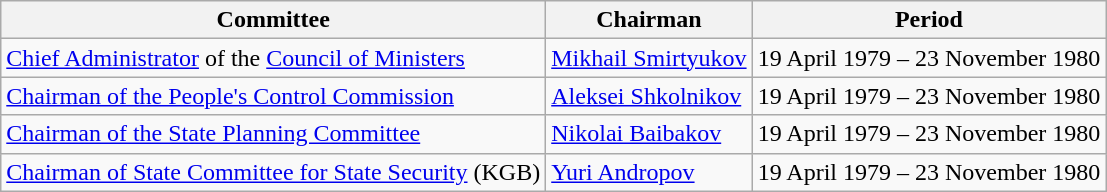<table class="wikitable">
<tr>
<th>Committee</th>
<th>Chairman</th>
<th>Period</th>
</tr>
<tr>
<td><a href='#'>Chief Administrator</a> of the <a href='#'>Council of Ministers</a></td>
<td><a href='#'>Mikhail Smirtyukov</a></td>
<td>19 April 1979 – 23 November 1980</td>
</tr>
<tr>
<td><a href='#'>Chairman of the People's Control Commission</a></td>
<td><a href='#'>Aleksei Shkolnikov</a></td>
<td>19 April 1979 – 23 November 1980</td>
</tr>
<tr>
<td><a href='#'>Chairman of the State Planning Committee</a></td>
<td><a href='#'>Nikolai Baibakov</a></td>
<td>19 April 1979 – 23 November 1980</td>
</tr>
<tr>
<td><a href='#'>Chairman of State Committee for State Security</a> (KGB)</td>
<td><a href='#'>Yuri Andropov</a></td>
<td>19 April 1979 – 23 November 1980</td>
</tr>
</table>
